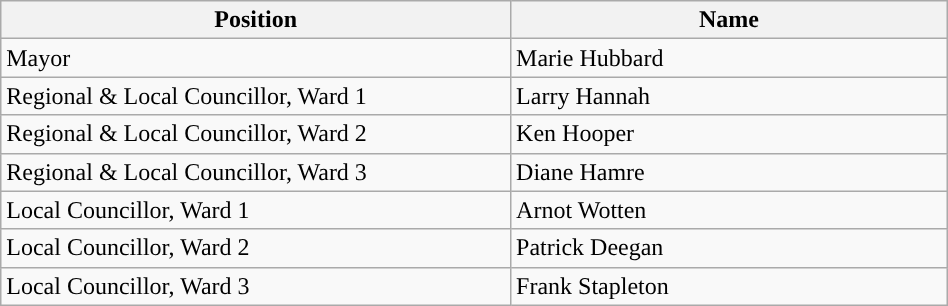<table class="wikitable" style="width:50%;">
<tr>
<th bgcolor="#DDDDFF" width="50px">Position</th>
<th bgcolor="#DDDDFF" width="50px">Name</th>
</tr>
<tr>
<td>Mayor</td>
<td>Marie Hubbard</td>
</tr>
<tr>
<td>Regional & Local Councillor, Ward 1</td>
<td>Larry Hannah</td>
</tr>
<tr>
<td>Regional & Local Councillor, Ward 2</td>
<td>Ken Hooper</td>
</tr>
<tr>
<td>Regional & Local Councillor, Ward 3</td>
<td>Diane Hamre</td>
</tr>
<tr>
<td>Local Councillor, Ward 1</td>
<td>Arnot Wotten</td>
</tr>
<tr>
<td>Local Councillor, Ward 2</td>
<td>Patrick Deegan</td>
</tr>
<tr>
<td>Local Councillor, Ward 3</td>
<td>Frank Stapleton</td>
</tr>
</table>
